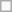<table class=wikitable>
<tr>
<td> </td>
</tr>
</table>
